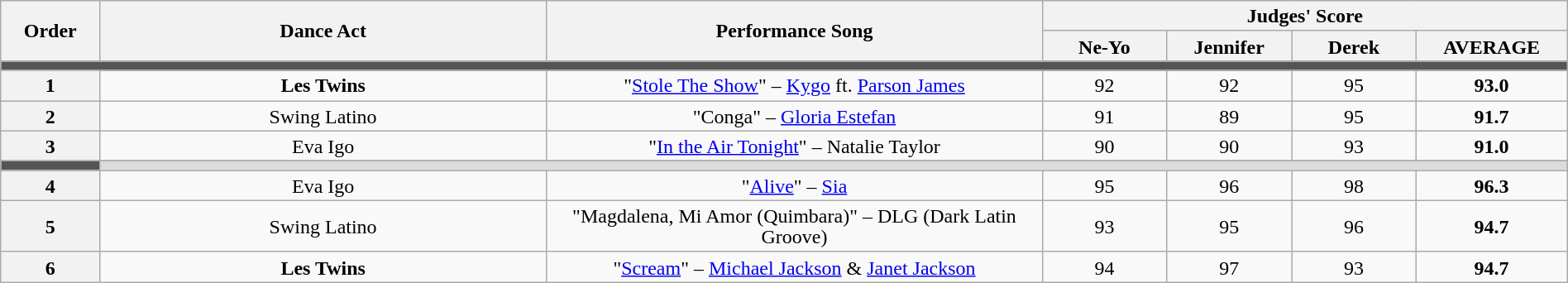<table class="wikitable" style="text-align:center; line-height:17px; width:100%;">
<tr>
<th scope="col" rowspan="2" style="width:04%;">Order</th>
<th scope="col" rowspan="2" style="width:18%;">Dance Act</th>
<th scope="col" rowspan="2" style="width:20%;">Performance Song</th>
<th scope="col" colspan="4" style="width:20%;">Judges' Score</th>
</tr>
<tr>
<th style="width:05%;">Ne-Yo</th>
<th style="width:05%;">Jennifer</th>
<th style="width:05%;">Derek</th>
<th style="width:05%;">AVERAGE</th>
</tr>
<tr>
</tr>
<tr>
<td colspan="7" style="background:#555;"></td>
</tr>
<tr>
<th>1</th>
<td><strong>Les Twins</strong></td>
<td>"<a href='#'>Stole The Show</a>" – <a href='#'>Kygo</a> ft. <a href='#'>Parson James</a></td>
<td>92</td>
<td>92</td>
<td>95</td>
<td><strong>93.0</strong></td>
</tr>
<tr>
<th>2</th>
<td>Swing Latino</td>
<td>"Conga" – <a href='#'>Gloria Estefan</a></td>
<td>91</td>
<td>89</td>
<td>95</td>
<td><strong>91.7</strong></td>
</tr>
<tr>
<th>3</th>
<td>Eva Igo</td>
<td>"<a href='#'>In the Air Tonight</a>" – Natalie Taylor</td>
<td>90</td>
<td>90</td>
<td>93</td>
<td><strong>91.0</strong></td>
</tr>
<tr>
</tr>
<tr>
<td colspan="1" style="background:#555;"></td>
<td colspan="6" style="background:#DCDCDC;"></td>
</tr>
<tr>
<th>4</th>
<td>Eva Igo</td>
<td>"<a href='#'>Alive</a>" – <a href='#'>Sia</a></td>
<td>95</td>
<td>96</td>
<td>98</td>
<td><strong>96.3</strong></td>
</tr>
<tr>
<th>5</th>
<td>Swing Latino</td>
<td>"Magdalena, Mi Amor (Quimbara)" – DLG (Dark Latin Groove)</td>
<td>93</td>
<td>95</td>
<td>96</td>
<td><strong>94.7</strong></td>
</tr>
<tr>
<th>6</th>
<td><strong>Les Twins</strong></td>
<td>"<a href='#'>Scream</a>" – <a href='#'>Michael Jackson</a> & <a href='#'>Janet Jackson</a></td>
<td>94</td>
<td>97</td>
<td>93</td>
<td><strong>94.7</strong></td>
</tr>
</table>
